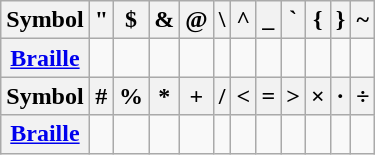<table class="wikitable" style="text-align:center">
<tr>
<th>Symbol</th>
<th>"</th>
<th>$</th>
<th>&</th>
<th>@</th>
<th>\</th>
<th>^</th>
<th>_</th>
<th>`</th>
<th>{</th>
<th>}</th>
<th>~</th>
</tr>
<tr>
<th><a href='#'>Braille</a></th>
<td></td>
<td></td>
<td></td>
<td></td>
<td></td>
<td></td>
<td></td>
<td></td>
<td></td>
<td></td>
<td></td>
</tr>
<tr>
<th>Symbol</th>
<th>#</th>
<th>%</th>
<th>*</th>
<th>+</th>
<th>/</th>
<th><</th>
<th>=</th>
<th>></th>
<th>×</th>
<th>·</th>
<th>÷</th>
</tr>
<tr>
<th><a href='#'>Braille</a></th>
<td></td>
<td></td>
<td></td>
<td></td>
<td></td>
<td></td>
<td></td>
<td></td>
<td></td>
<td></td>
<td></td>
</tr>
</table>
